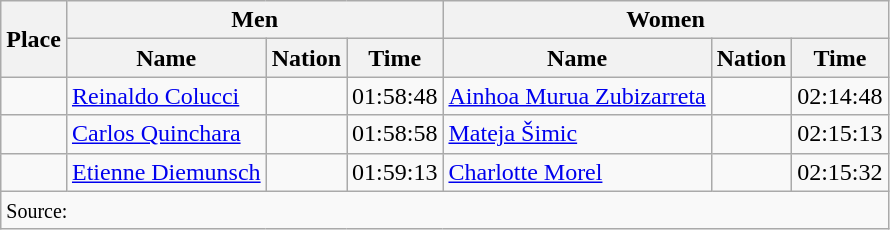<table class="wikitable">
<tr>
<th rowspan="2">Place</th>
<th colspan="3">Men</th>
<th colspan="3">Women</th>
</tr>
<tr>
<th>Name</th>
<th>Nation</th>
<th>Time</th>
<th>Name</th>
<th>Nation</th>
<th>Time</th>
</tr>
<tr>
<td align="center"></td>
<td><a href='#'>Reinaldo Colucci</a></td>
<td></td>
<td>01:58:48</td>
<td><a href='#'>Ainhoa Murua Zubizarreta</a></td>
<td></td>
<td>02:14:48</td>
</tr>
<tr>
<td align="center"></td>
<td><a href='#'>Carlos Quinchara</a></td>
<td></td>
<td>01:58:58</td>
<td><a href='#'>Mateja Šimic</a></td>
<td></td>
<td>02:15:13</td>
</tr>
<tr>
<td align="center"></td>
<td><a href='#'>Etienne Diemunsch</a></td>
<td></td>
<td>01:59:13</td>
<td><a href='#'>Charlotte Morel</a></td>
<td></td>
<td>02:15:32</td>
</tr>
<tr>
<td colspan="7"><small>Source:</small></td>
</tr>
</table>
